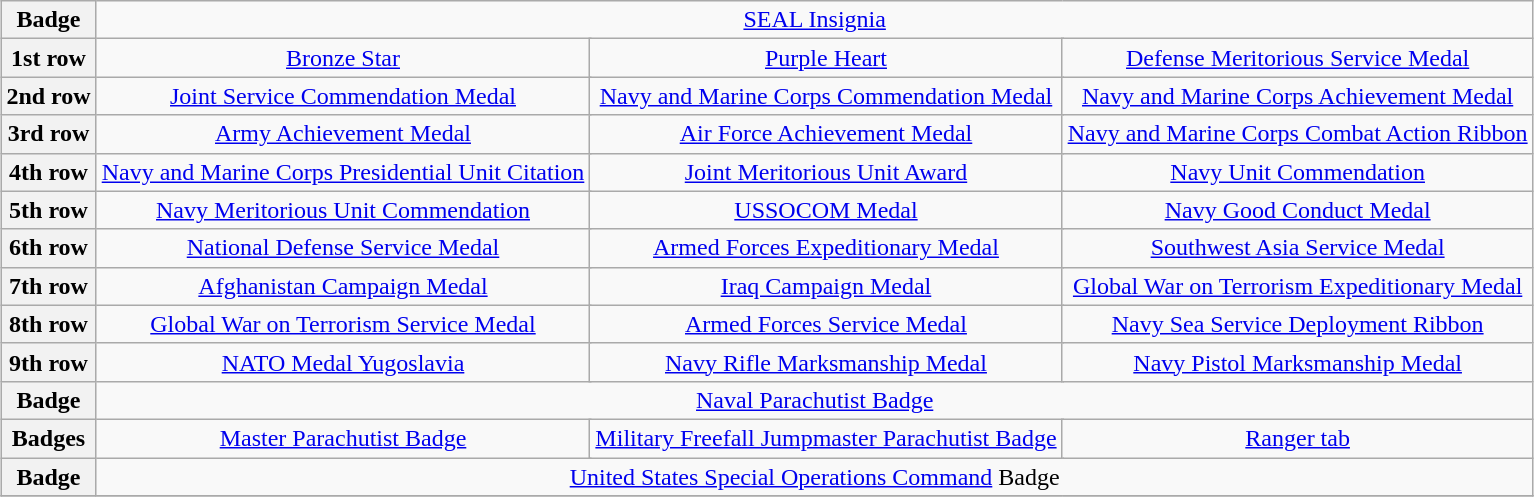<table class="wikitable" style="margin:1em auto; text-align:center;">
<tr>
<th>Badge</th>
<td colspan=12><a href='#'>SEAL Insignia</a></td>
</tr>
<tr>
<th>1st row</th>
<td colspan=4><a href='#'>Bronze Star</a><br></td>
<td colspan=4><a href='#'>Purple Heart</a></td>
<td colspan=4><a href='#'>Defense Meritorious Service Medal</a><br></td>
</tr>
<tr>
<th>2nd row</th>
<td colspan=4><a href='#'>Joint Service Commendation Medal</a></td>
<td colspan=4><a href='#'>Navy and Marine Corps Commendation Medal</a><br></td>
<td colspan=4><a href='#'>Navy and Marine Corps Achievement Medal</a><br></td>
</tr>
<tr>
<th>3rd row</th>
<td colspan=4><a href='#'>Army Achievement Medal</a></td>
<td colspan=4><a href='#'>Air Force Achievement Medal</a></td>
<td colspan=4><a href='#'>Navy and Marine Corps Combat Action Ribbon</a><br></td>
</tr>
<tr>
<th>4th row</th>
<td colspan=4><a href='#'>Navy and Marine Corps Presidential Unit Citation</a><br></td>
<td colspan=4><a href='#'>Joint Meritorious Unit Award</a><br></td>
<td colspan=4><a href='#'>Navy Unit Commendation</a><br></td>
</tr>
<tr>
<th>5th row</th>
<td colspan=4><a href='#'>Navy Meritorious Unit Commendation</a></td>
<td colspan=4><a href='#'>USSOCOM Medal</a></td>
<td colspan=4 align="center"><a href='#'>Navy Good Conduct Medal</a><br></td>
</tr>
<tr>
<th>6th row</th>
<td colspan=4><a href='#'>National Defense Service Medal</a><br></td>
<td colspan=4><a href='#'>Armed Forces Expeditionary Medal</a><br></td>
<td colspan=4><a href='#'>Southwest Asia Service Medal</a><br></td>
</tr>
<tr>
<th>7th row</th>
<td colspan=4><a href='#'>Afghanistan Campaign Medal</a><br></td>
<td colspan=4><a href='#'>Iraq Campaign Medal</a><br></td>
<td colspan=4><a href='#'>Global War on Terrorism Expeditionary Medal</a></td>
</tr>
<tr>
<th>8th row</th>
<td colspan=4><a href='#'>Global War on Terrorism Service Medal</a></td>
<td colspan=4><a href='#'>Armed Forces Service Medal</a></td>
<td colspan=4><a href='#'>Navy Sea Service Deployment Ribbon</a><br></td>
</tr>
<tr>
<th>9th row</th>
<td colspan=4><a href='#'>NATO Medal Yugoslavia</a></td>
<td colspan=4><a href='#'>Navy Rifle Marksmanship Medal</a><br></td>
<td colspan=4><a href='#'>Navy Pistol Marksmanship Medal</a><br></td>
</tr>
<tr>
<th>Badge</th>
<td colspan=12><a href='#'>Naval Parachutist Badge</a></td>
</tr>
<tr>
<th>Badges</th>
<td colspan=4><a href='#'>Master Parachutist Badge</a></td>
<td colspan=4><a href='#'>Military Freefall Jumpmaster Parachutist Badge</a></td>
<td colspan=4><a href='#'>Ranger tab</a></td>
</tr>
<tr>
<th>Badge</th>
<td colspan=12><a href='#'>United States Special Operations Command</a> Badge</td>
</tr>
<tr>
</tr>
</table>
